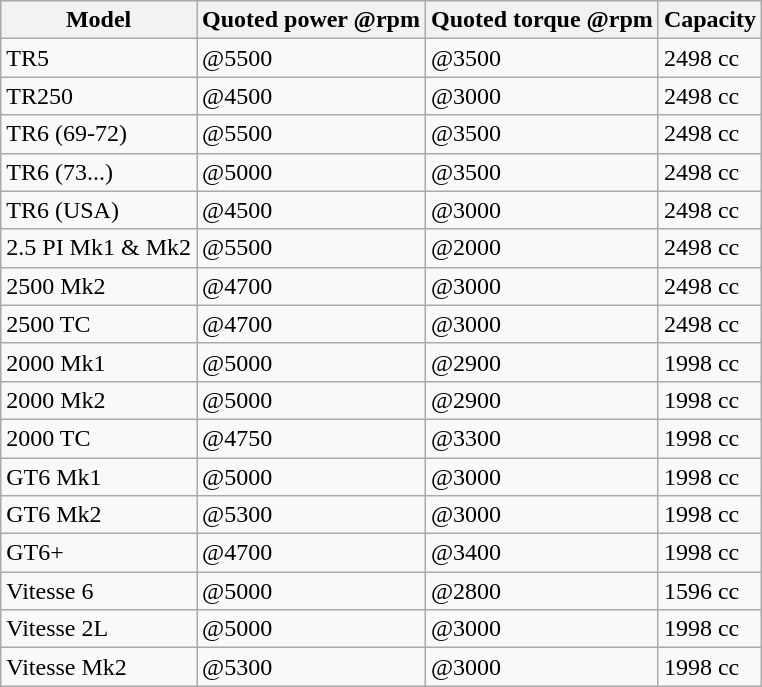<table class="wikitable">
<tr>
<th>Model</th>
<th>Quoted power @rpm</th>
<th>Quoted torque @rpm</th>
<th>Capacity</th>
</tr>
<tr>
<td>TR5</td>
<td> @5500</td>
<td> @3500</td>
<td>2498 cc</td>
</tr>
<tr>
<td>TR250</td>
<td> @4500</td>
<td> @3000</td>
<td>2498 cc</td>
</tr>
<tr>
<td>TR6 (69-72)</td>
<td> @5500</td>
<td> @3500</td>
<td>2498 cc</td>
</tr>
<tr>
<td>TR6 (73...)</td>
<td> @5000</td>
<td> @3500</td>
<td>2498 cc</td>
</tr>
<tr>
<td>TR6 (USA)</td>
<td> @4500</td>
<td> @3000</td>
<td>2498 cc</td>
</tr>
<tr>
<td>2.5 PI Mk1 & Mk2</td>
<td> @5500</td>
<td> @2000</td>
<td>2498 cc</td>
</tr>
<tr>
<td>2500 Mk2</td>
<td> @4700</td>
<td> @3000</td>
<td>2498 cc</td>
</tr>
<tr>
<td>2500 TC</td>
<td> @4700</td>
<td> @3000</td>
<td>2498 cc</td>
</tr>
<tr>
<td>2000 Mk1</td>
<td> @5000</td>
<td> @2900</td>
<td>1998 cc</td>
</tr>
<tr>
<td>2000 Mk2</td>
<td> @5000</td>
<td> @2900</td>
<td>1998 cc</td>
</tr>
<tr>
<td>2000 TC</td>
<td> @4750</td>
<td> @3300</td>
<td>1998 cc</td>
</tr>
<tr>
<td>GT6 Mk1</td>
<td> @5000</td>
<td> @3000</td>
<td>1998 cc</td>
</tr>
<tr>
<td>GT6 Mk2</td>
<td> @5300</td>
<td> @3000</td>
<td>1998 cc</td>
</tr>
<tr>
<td>GT6+</td>
<td> @4700</td>
<td> @3400</td>
<td>1998 cc</td>
</tr>
<tr>
<td>Vitesse 6</td>
<td> @5000</td>
<td> @2800</td>
<td>1596 cc</td>
</tr>
<tr>
<td>Vitesse 2L</td>
<td> @5000</td>
<td> @3000</td>
<td>1998 cc</td>
</tr>
<tr>
<td>Vitesse Mk2</td>
<td> @5300</td>
<td> @3000</td>
<td>1998 cc</td>
</tr>
</table>
